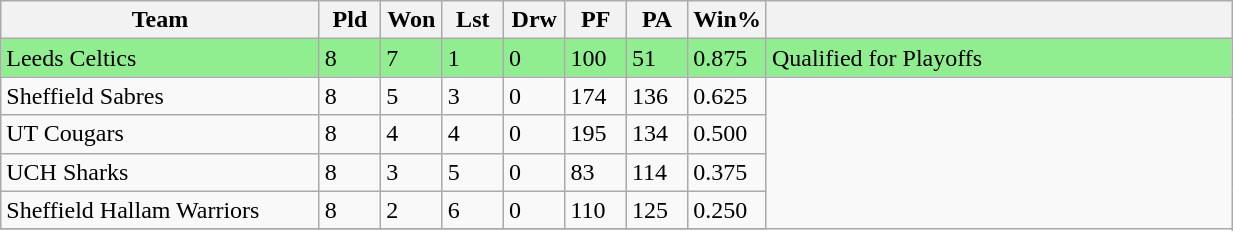<table class="wikitable" width=65%">
<tr>
<th width=26%>Team</th>
<th width=5%>Pld</th>
<th width=5%>Won</th>
<th width=5%>Lst</th>
<th width=5%>Drw</th>
<th width=5%>PF</th>
<th width=5%>PA</th>
<th width=6%>Win%</th>
<th width=38%></th>
</tr>
<tr style="background:lightgreen">
<td>Leeds Celtics</td>
<td>8</td>
<td>7</td>
<td>1</td>
<td>0</td>
<td>100</td>
<td>51</td>
<td>0.875</td>
<td>Qualified for Playoffs</td>
</tr>
<tr>
<td>Sheffield Sabres</td>
<td>8</td>
<td>5</td>
<td>3</td>
<td>0</td>
<td>174</td>
<td>136</td>
<td>0.625</td>
</tr>
<tr>
<td>UT Cougars</td>
<td>8</td>
<td>4</td>
<td>4</td>
<td>0</td>
<td>195</td>
<td>134</td>
<td>0.500</td>
</tr>
<tr>
<td>UCH Sharks</td>
<td>8</td>
<td>3</td>
<td>5</td>
<td>0</td>
<td>83</td>
<td>114</td>
<td>0.375</td>
</tr>
<tr>
<td>Sheffield Hallam Warriors</td>
<td>8</td>
<td>2</td>
<td>6</td>
<td>0</td>
<td>110</td>
<td>125</td>
<td>0.250</td>
</tr>
<tr>
</tr>
</table>
